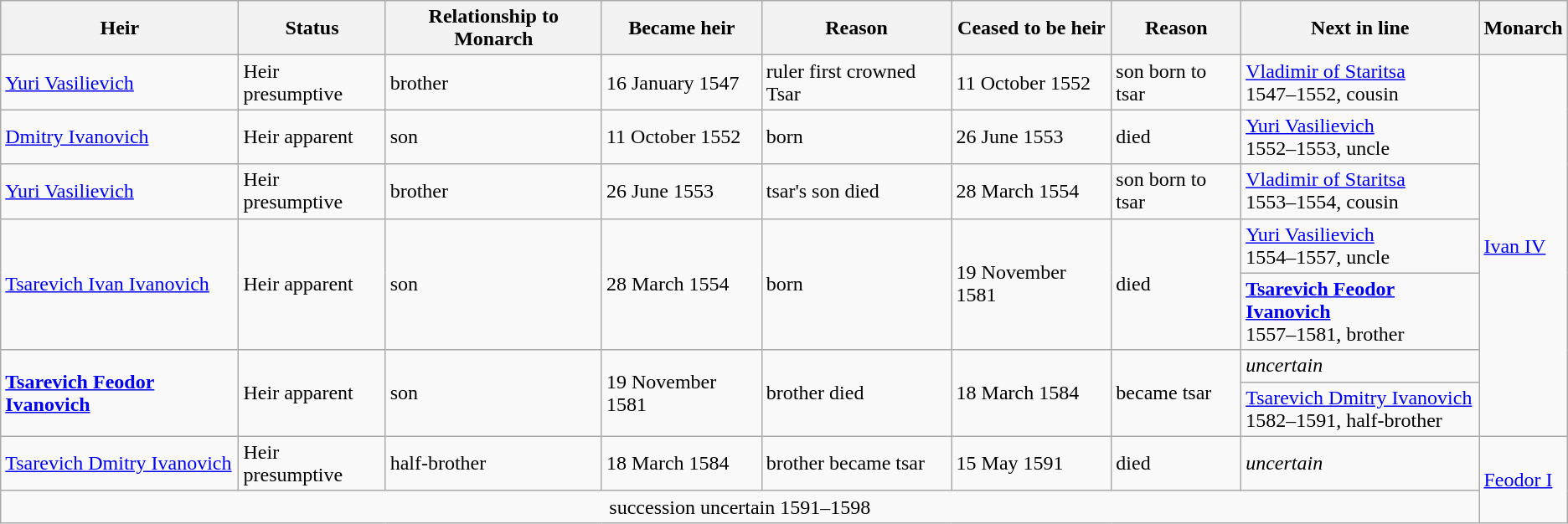<table class="wikitable">
<tr>
<th>Heir</th>
<th>Status</th>
<th>Relationship to Monarch</th>
<th>Became heir</th>
<th>Reason</th>
<th>Ceased to be heir</th>
<th>Reason</th>
<th>Next in line</th>
<th>Monarch</th>
</tr>
<tr>
<td><a href='#'>Yuri Vasilievich</a></td>
<td>Heir presumptive</td>
<td>brother</td>
<td>16 January 1547</td>
<td>ruler first crowned Tsar</td>
<td>11 October 1552</td>
<td>son born to tsar</td>
<td><a href='#'>Vladimir of Staritsa</a><br>1547–1552, cousin</td>
<td rowspan="7"><a href='#'>Ivan IV</a></td>
</tr>
<tr>
<td><a href='#'>Dmitry Ivanovich</a></td>
<td>Heir apparent</td>
<td>son</td>
<td>11 October 1552</td>
<td>born</td>
<td>26 June 1553</td>
<td>died</td>
<td><a href='#'>Yuri Vasilievich</a><br>1552–1553, uncle</td>
</tr>
<tr>
<td><a href='#'>Yuri Vasilievich</a></td>
<td>Heir presumptive</td>
<td>brother</td>
<td>26 June 1553</td>
<td>tsar's son died</td>
<td>28 March 1554</td>
<td>son born to tsar</td>
<td><a href='#'>Vladimir of Staritsa</a><br>1553–1554, cousin</td>
</tr>
<tr>
<td rowspan="2"><a href='#'>Tsarevich Ivan Ivanovich</a></td>
<td rowspan="2">Heir apparent</td>
<td rowspan="2">son</td>
<td rowspan="2">28 March 1554</td>
<td rowspan="2">born</td>
<td rowspan="2">19 November 1581</td>
<td rowspan="2">died</td>
<td><a href='#'>Yuri Vasilievich</a><br>1554–1557, uncle</td>
</tr>
<tr>
<td><strong><a href='#'>Tsarevich Feodor Ivanovich</a></strong><br>1557–1581, brother</td>
</tr>
<tr>
<td rowspan="2"><strong><a href='#'>Tsarevich Feodor Ivanovich</a></strong></td>
<td rowspan="2">Heir apparent</td>
<td rowspan="2">son</td>
<td rowspan="2">19 November 1581</td>
<td rowspan="2">brother died</td>
<td rowspan="2">18 March 1584</td>
<td rowspan="2">became tsar</td>
<td><em>uncertain</em></td>
</tr>
<tr>
<td><a href='#'>Tsarevich Dmitry Ivanovich</a><br>1582–1591, half-brother</td>
</tr>
<tr>
<td><a href='#'>Tsarevich Dmitry Ivanovich</a></td>
<td>Heir presumptive</td>
<td>half-brother</td>
<td>18 March 1584</td>
<td>brother became tsar</td>
<td>15 May 1591</td>
<td>died</td>
<td><em>uncertain</em></td>
<td rowspan="2"><a href='#'>Feodor I</a></td>
</tr>
<tr>
<td colspan="8" align="center">succession uncertain 1591–1598</td>
</tr>
</table>
